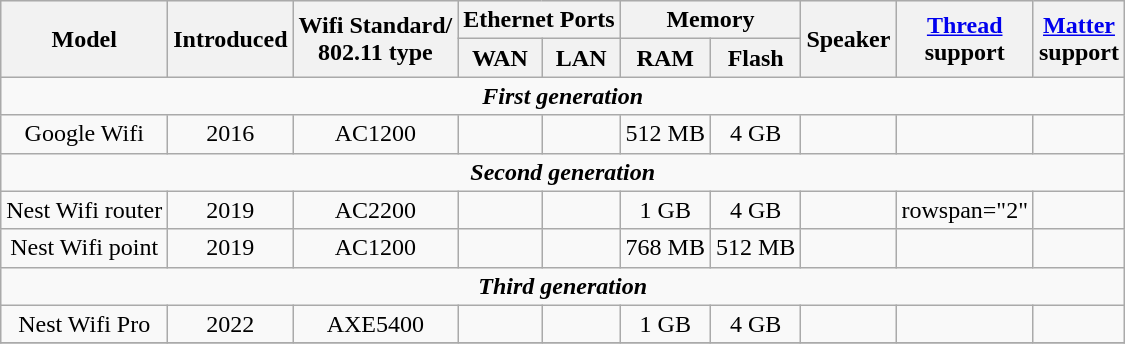<table class="wikitable" style="text-align:center;">
<tr style="background:#eee;">
<th rowspan="2">Model</th>
<th rowspan="2">Introduced</th>
<th rowspan="2">Wifi Standard/<br> 802.11 type</th>
<th colspan="2">Ethernet Ports</th>
<th colspan="2">Memory</th>
<th rowspan="2">Speaker</th>
<th rowspan="2"><a href='#'>Thread</a><br> support</th>
<th rowspan="2"><a href='#'>Matter</a><br> support</th>
</tr>
<tr>
<th>WAN</th>
<th>LAN</th>
<th>RAM</th>
<th>Flash</th>
</tr>
<tr>
<td colspan="10"><strong><em>First generation</em></strong></td>
</tr>
<tr>
<td>Google Wifi</td>
<td>2016</td>
<td>AC1200</td>
<td></td>
<td></td>
<td>512 MB</td>
<td>4 GB</td>
<td></td>
<td></td>
<td></td>
</tr>
<tr>
<td colspan="10"><strong><em>Second generation</em></strong></td>
</tr>
<tr>
<td>Nest Wifi router</td>
<td>2019</td>
<td>AC2200</td>
<td></td>
<td></td>
<td>1 GB</td>
<td>4 GB</td>
<td></td>
<td>rowspan="2" </td>
<td></td>
</tr>
<tr>
<td>Nest Wifi point</td>
<td>2019</td>
<td>AC1200</td>
<td></td>
<td></td>
<td>768 MB</td>
<td>512 MB</td>
<td></td>
<td></td>
</tr>
<tr>
<td colspan="10"><strong><em>Third generation</em></strong></td>
</tr>
<tr>
<td>Nest Wifi Pro</td>
<td>2022</td>
<td>AXE5400</td>
<td></td>
<td></td>
<td>1 GB</td>
<td>4 GB</td>
<td></td>
<td></td>
<td></td>
</tr>
<tr>
</tr>
</table>
